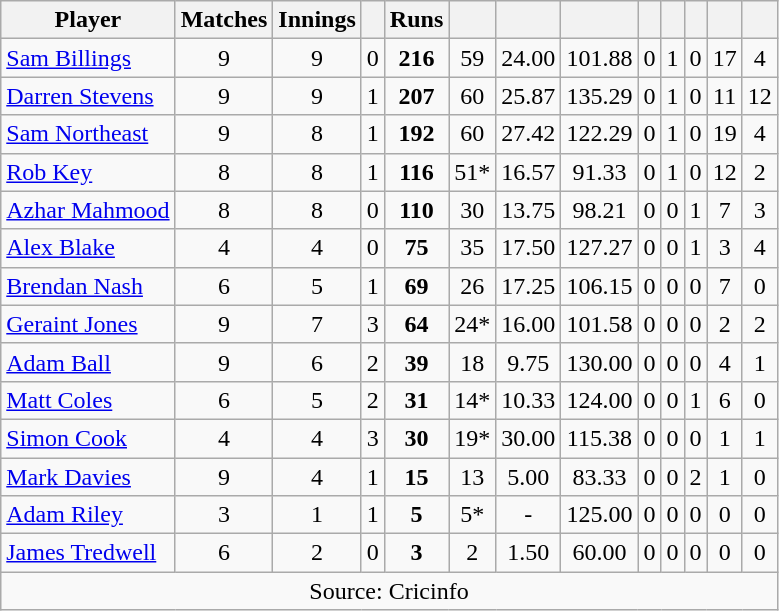<table class="wikitable" style="text-align:center">
<tr>
<th>Player</th>
<th>Matches</th>
<th>Innings</th>
<th></th>
<th>Runs</th>
<th></th>
<th></th>
<th></th>
<th></th>
<th></th>
<th></th>
<th></th>
<th></th>
</tr>
<tr>
<td align="left"><a href='#'>Sam Billings</a></td>
<td>9</td>
<td>9</td>
<td>0</td>
<td><strong>216</strong></td>
<td>59</td>
<td>24.00</td>
<td>101.88</td>
<td>0</td>
<td>1</td>
<td>0</td>
<td>17</td>
<td>4</td>
</tr>
<tr>
<td align="left"><a href='#'>Darren Stevens</a></td>
<td>9</td>
<td>9</td>
<td>1</td>
<td><strong>207</strong></td>
<td>60</td>
<td>25.87</td>
<td>135.29</td>
<td>0</td>
<td>1</td>
<td>0</td>
<td>11</td>
<td>12</td>
</tr>
<tr>
<td align="left"><a href='#'>Sam Northeast</a></td>
<td>9</td>
<td>8</td>
<td>1</td>
<td><strong>192</strong></td>
<td>60</td>
<td>27.42</td>
<td>122.29</td>
<td>0</td>
<td>1</td>
<td>0</td>
<td>19</td>
<td>4</td>
</tr>
<tr>
<td align="left"><a href='#'>Rob Key</a></td>
<td>8</td>
<td>8</td>
<td>1</td>
<td><strong>116</strong></td>
<td>51*</td>
<td>16.57</td>
<td>91.33</td>
<td>0</td>
<td>1</td>
<td>0</td>
<td>12</td>
<td>2</td>
</tr>
<tr>
<td align="left"><a href='#'>Azhar Mahmood</a></td>
<td>8</td>
<td>8</td>
<td>0</td>
<td><strong>110</strong></td>
<td>30</td>
<td>13.75</td>
<td>98.21</td>
<td>0</td>
<td>0</td>
<td>1</td>
<td>7</td>
<td>3</td>
</tr>
<tr>
<td align="left"><a href='#'>Alex Blake</a></td>
<td>4</td>
<td>4</td>
<td>0</td>
<td><strong>75</strong></td>
<td>35</td>
<td>17.50</td>
<td>127.27</td>
<td>0</td>
<td>0</td>
<td>1</td>
<td>3</td>
<td>4</td>
</tr>
<tr>
<td align="left"><a href='#'>Brendan Nash</a></td>
<td>6</td>
<td>5</td>
<td>1</td>
<td><strong>69</strong></td>
<td>26</td>
<td>17.25</td>
<td>106.15</td>
<td>0</td>
<td>0</td>
<td>0</td>
<td>7</td>
<td>0</td>
</tr>
<tr>
<td align="left"><a href='#'>Geraint Jones</a></td>
<td>9</td>
<td>7</td>
<td>3</td>
<td><strong>64</strong></td>
<td>24*</td>
<td>16.00</td>
<td>101.58</td>
<td>0</td>
<td>0</td>
<td>0</td>
<td>2</td>
<td>2</td>
</tr>
<tr>
<td align="left"><a href='#'>Adam Ball</a></td>
<td>9</td>
<td>6</td>
<td>2</td>
<td><strong>39</strong></td>
<td>18</td>
<td>9.75</td>
<td>130.00</td>
<td>0</td>
<td>0</td>
<td>0</td>
<td>4</td>
<td>1</td>
</tr>
<tr>
<td align="left"><a href='#'>Matt Coles</a></td>
<td>6</td>
<td>5</td>
<td>2</td>
<td><strong>31</strong></td>
<td>14*</td>
<td>10.33</td>
<td>124.00</td>
<td>0</td>
<td>0</td>
<td>1</td>
<td>6</td>
<td>0</td>
</tr>
<tr>
<td align="left"><a href='#'>Simon Cook</a></td>
<td>4</td>
<td>4</td>
<td>3</td>
<td><strong>30</strong></td>
<td>19*</td>
<td>30.00</td>
<td>115.38</td>
<td>0</td>
<td>0</td>
<td>0</td>
<td>1</td>
<td>1</td>
</tr>
<tr>
<td align="left"><a href='#'>Mark Davies</a></td>
<td>9</td>
<td>4</td>
<td>1</td>
<td><strong>15</strong></td>
<td>13</td>
<td>5.00</td>
<td>83.33</td>
<td>0</td>
<td>0</td>
<td>2</td>
<td>1</td>
<td>0</td>
</tr>
<tr>
<td align="left"><a href='#'>Adam Riley</a></td>
<td>3</td>
<td>1</td>
<td>1</td>
<td><strong>5</strong></td>
<td>5*</td>
<td>-</td>
<td>125.00</td>
<td>0</td>
<td>0</td>
<td>0</td>
<td>0</td>
<td>0</td>
</tr>
<tr>
<td align="left"><a href='#'>James Tredwell</a></td>
<td>6</td>
<td>2</td>
<td>0</td>
<td><strong>3</strong></td>
<td>2</td>
<td>1.50</td>
<td>60.00</td>
<td>0</td>
<td>0</td>
<td>0</td>
<td>0</td>
<td>0</td>
</tr>
<tr>
<td colspan="13">Source: Cricinfo</td>
</tr>
</table>
